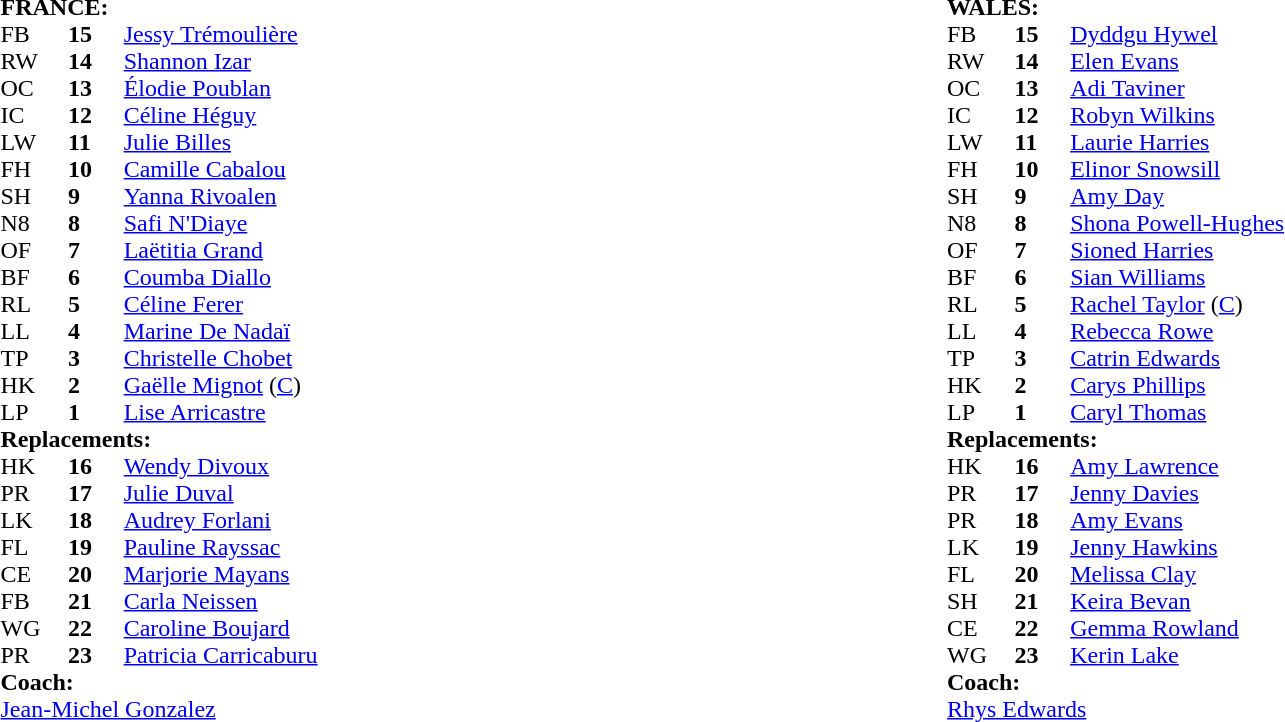<table style="width:100%">
<tr>
<td width="50%"><br><table cellspacing="0" cellpadding="0">
<tr>
<td colspan="4"><strong>FRANCE:</strong></td>
</tr>
<tr>
<th width="3%"></th>
<th width="3%"></th>
<th width="22%"></th>
<th width="22%"></th>
</tr>
<tr>
<td>FB</td>
<td><strong>15</strong></td>
<td><a href='#'>Jessy Trémoulière</a></td>
<td></td>
</tr>
<tr>
<td>RW</td>
<td><strong>14</strong></td>
<td><a href='#'>Shannon Izar</a></td>
</tr>
<tr>
<td>OC</td>
<td><strong>13</strong></td>
<td><a href='#'>Élodie Poublan</a></td>
</tr>
<tr>
<td>IC</td>
<td><strong>12</strong></td>
<td><a href='#'>Céline Héguy</a></td>
<td></td>
</tr>
<tr>
<td>LW</td>
<td><strong>11</strong></td>
<td><a href='#'>Julie Billes</a></td>
</tr>
<tr>
<td>FH</td>
<td><strong>10</strong></td>
<td><a href='#'>Camille Cabalou</a></td>
<td></td>
</tr>
<tr>
<td>SH</td>
<td><strong>9</strong></td>
<td><a href='#'>Yanna Rivoalen</a></td>
</tr>
<tr>
<td>N8</td>
<td><strong>8</strong></td>
<td><a href='#'>Safi N'Diaye</a></td>
</tr>
<tr>
<td>OF</td>
<td><strong>7</strong></td>
<td><a href='#'>Laëtitia Grand</a></td>
</tr>
<tr>
<td>BF</td>
<td><strong>6</strong></td>
<td><a href='#'>Coumba Diallo</a></td>
<td></td>
</tr>
<tr>
<td>RL</td>
<td><strong>5</strong></td>
<td><a href='#'>Céline Ferer</a></td>
</tr>
<tr>
<td>LL</td>
<td><strong>4</strong></td>
<td><a href='#'>Marine De Nadaï</a></td>
<td></td>
</tr>
<tr>
<td>TP</td>
<td><strong>3</strong></td>
<td><a href='#'>Christelle Chobet</a></td>
<td></td>
</tr>
<tr>
<td>HK</td>
<td><strong>2</strong></td>
<td><a href='#'>Gaëlle Mignot</a> (<a href='#'>C</a>)</td>
<td></td>
</tr>
<tr>
<td>LP</td>
<td><strong>1</strong></td>
<td><a href='#'>Lise Arricastre</a></td>
<td></td>
</tr>
<tr>
<td colspan=4><strong>Replacements:</strong></td>
</tr>
<tr>
<td>HK</td>
<td><strong>16</strong></td>
<td><a href='#'>Wendy Divoux</a></td>
<td></td>
</tr>
<tr>
<td>PR</td>
<td><strong>17</strong></td>
<td><a href='#'>Julie Duval</a></td>
<td></td>
</tr>
<tr>
<td>LK</td>
<td><strong>18</strong></td>
<td><a href='#'>Audrey Forlani</a></td>
<td></td>
</tr>
<tr>
<td>FL</td>
<td><strong>19</strong></td>
<td><a href='#'>Pauline Rayssac</a></td>
<td></td>
</tr>
<tr>
<td>CE</td>
<td><strong>20</strong></td>
<td><a href='#'>Marjorie Mayans</a></td>
<td></td>
</tr>
<tr>
<td>FB</td>
<td><strong>21</strong></td>
<td><a href='#'>Carla Neissen</a></td>
<td></td>
</tr>
<tr>
<td>WG</td>
<td><strong>22</strong></td>
<td><a href='#'>Caroline Boujard</a></td>
<td></td>
</tr>
<tr>
<td>PR</td>
<td><strong>23</strong></td>
<td><a href='#'>Patricia Carricaburu</a></td>
<td></td>
</tr>
<tr>
<td colspan="4"><strong>Coach:</strong></td>
</tr>
<tr>
<td colspan="4"> <a href='#'>Jean-Michel Gonzalez</a></td>
</tr>
<tr>
</tr>
</table>
</td>
<td width="50%"><br><table cellspacing="0" cellpadding="0">
<tr>
<td colspan="4"><strong>WALES:</strong></td>
</tr>
<tr>
<th width="3%"></th>
<th width="3%"></th>
<th width="22%"></th>
<th width="22%"></th>
</tr>
<tr>
<td>FB</td>
<td><strong>15</strong></td>
<td><a href='#'>Dyddgu Hywel</a></td>
<td> </td>
</tr>
<tr>
<td>RW</td>
<td><strong>14</strong></td>
<td><a href='#'>Elen Evans</a></td>
<td></td>
</tr>
<tr>
<td>OC</td>
<td><strong>13</strong></td>
<td><a href='#'>Adi Taviner</a></td>
</tr>
<tr>
<td>IC</td>
<td><strong>12</strong></td>
<td><a href='#'>Robyn Wilkins</a></td>
<td></td>
</tr>
<tr>
<td>LW</td>
<td><strong>11</strong></td>
<td><a href='#'>Laurie Harries</a></td>
</tr>
<tr>
<td>FH</td>
<td><strong>10</strong></td>
<td><a href='#'>Elinor Snowsill</a></td>
</tr>
<tr>
<td>SH</td>
<td><strong>9</strong></td>
<td><a href='#'>Amy Day</a></td>
<td></td>
</tr>
<tr>
<td>N8</td>
<td><strong>8</strong></td>
<td><a href='#'>Shona Powell-Hughes</a></td>
<td></td>
</tr>
<tr>
<td>OF</td>
<td><strong>7</strong></td>
<td><a href='#'>Sioned Harries</a></td>
<td></td>
</tr>
<tr>
<td>BF</td>
<td><strong>6</strong></td>
<td><a href='#'>Sian Williams</a></td>
</tr>
<tr>
<td>RL</td>
<td><strong>5</strong></td>
<td><a href='#'>Rachel Taylor</a> (<a href='#'>C</a>)</td>
</tr>
<tr>
<td>LL</td>
<td><strong>4</strong></td>
<td><a href='#'>Rebecca Rowe</a></td>
<td></td>
</tr>
<tr>
<td>TP</td>
<td><strong>3</strong></td>
<td><a href='#'>Catrin Edwards</a></td>
<td></td>
</tr>
<tr>
<td>HK</td>
<td><strong>2</strong></td>
<td><a href='#'>Carys Phillips</a></td>
<td></td>
</tr>
<tr>
<td>LP</td>
<td><strong>1</strong></td>
<td><a href='#'>Caryl Thomas</a></td>
<td> </td>
</tr>
<tr>
<td colspan=4><strong>Replacements:</strong></td>
</tr>
<tr>
<td>HK</td>
<td><strong>16</strong></td>
<td><a href='#'>Amy Lawrence</a></td>
<td></td>
</tr>
<tr>
<td>PR</td>
<td><strong>17</strong></td>
<td><a href='#'>Jenny Davies</a></td>
<td></td>
</tr>
<tr>
<td>PR</td>
<td><strong>18</strong></td>
<td><a href='#'>Amy Evans</a></td>
<td></td>
</tr>
<tr>
<td>LK</td>
<td><strong>19</strong></td>
<td><a href='#'>Jenny Hawkins</a></td>
<td></td>
</tr>
<tr>
<td>FL</td>
<td><strong>20</strong></td>
<td><a href='#'>Melissa Clay</a></td>
<td></td>
</tr>
<tr>
<td>SH</td>
<td><strong>21</strong></td>
<td><a href='#'>Keira Bevan</a></td>
<td></td>
</tr>
<tr>
<td>CE</td>
<td><strong>22</strong></td>
<td><a href='#'>Gemma Rowland</a></td>
<td></td>
</tr>
<tr>
<td>WG</td>
<td><strong>23</strong></td>
<td><a href='#'>Kerin Lake</a></td>
<td></td>
</tr>
<tr>
<td colspan="4"><strong>Coach:</strong></td>
</tr>
<tr>
<td colspan="4"> <a href='#'>Rhys Edwards</a></td>
</tr>
<tr>
</tr>
</table>
</td>
</tr>
</table>
